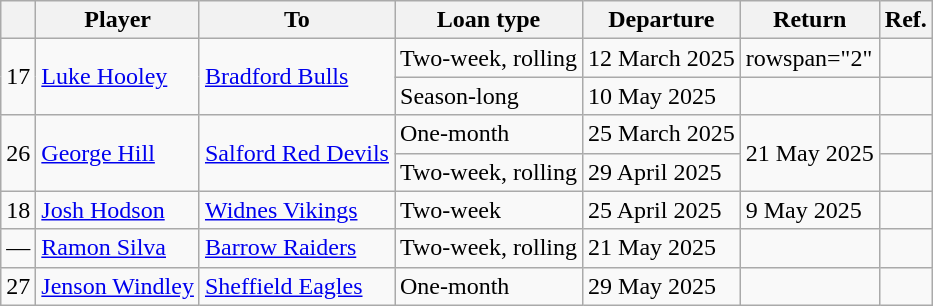<table class="wikitable defaultleft col1center">
<tr>
<th></th>
<th>Player</th>
<th>To</th>
<th>Loan type</th>
<th>Departure</th>
<th>Return</th>
<th>Ref.</th>
</tr>
<tr>
<td rowspan="2">17</td>
<td rowspan="2"> <a href='#'>Luke Hooley</a></td>
<td rowspan="2"> <a href='#'>Bradford Bulls</a></td>
<td>Two-week, rolling</td>
<td>12 March 2025</td>
<td>rowspan="2" </td>
<td></td>
</tr>
<tr>
<td style="text-align:left;">Season-long</td>
<td>10 May 2025</td>
<td></td>
</tr>
<tr>
<td rowspan="2">26</td>
<td rowspan="2"> <a href='#'>George Hill</a></td>
<td rowspan="2"> <a href='#'>Salford Red Devils</a></td>
<td>One-month</td>
<td>25 March 2025</td>
<td rowspan="2">21 May 2025</td>
<td></td>
</tr>
<tr>
<td style="text-align:left;">Two-week, rolling</td>
<td>29 April 2025</td>
<td></td>
</tr>
<tr>
<td>18</td>
<td> <a href='#'>Josh Hodson</a></td>
<td> <a href='#'>Widnes Vikings</a></td>
<td>Two-week</td>
<td>25 April 2025</td>
<td>9 May 2025</td>
<td></td>
</tr>
<tr>
<td>—</td>
<td> <a href='#'>Ramon Silva</a></td>
<td> <a href='#'>Barrow Raiders</a></td>
<td>Two-week, rolling</td>
<td>21 May 2025</td>
<td></td>
<td></td>
</tr>
<tr>
<td>27</td>
<td> <a href='#'>Jenson Windley</a></td>
<td> <a href='#'>Sheffield Eagles</a></td>
<td>One-month</td>
<td>29 May 2025</td>
<td></td>
<td></td>
</tr>
</table>
